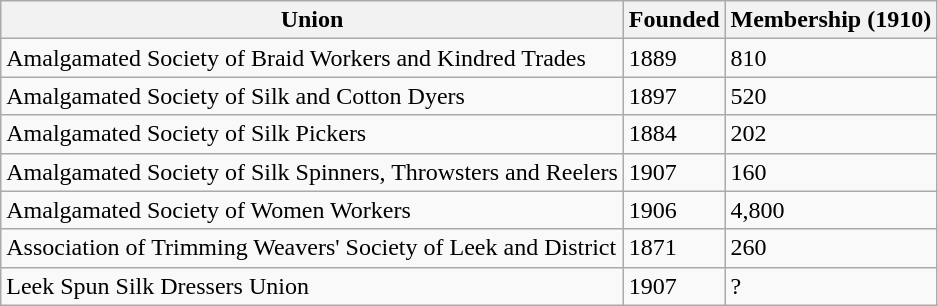<table class="wikitable sortable">
<tr>
<th>Union</th>
<th>Founded</th>
<th>Membership (1910)</th>
</tr>
<tr>
<td>Amalgamated Society of Braid Workers and Kindred Trades</td>
<td>1889</td>
<td>810</td>
</tr>
<tr>
<td>Amalgamated Society of Silk and Cotton Dyers</td>
<td>1897</td>
<td>520</td>
</tr>
<tr>
<td>Amalgamated Society of Silk Pickers</td>
<td>1884</td>
<td>202</td>
</tr>
<tr>
<td>Amalgamated Society of Silk Spinners, Throwsters and Reelers</td>
<td>1907</td>
<td>160</td>
</tr>
<tr>
<td>Amalgamated Society of Women Workers</td>
<td>1906</td>
<td>4,800</td>
</tr>
<tr>
<td>Association of Trimming Weavers' Society of Leek and District</td>
<td>1871</td>
<td>260</td>
</tr>
<tr>
<td>Leek Spun Silk Dressers Union</td>
<td>1907</td>
<td>?</td>
</tr>
</table>
